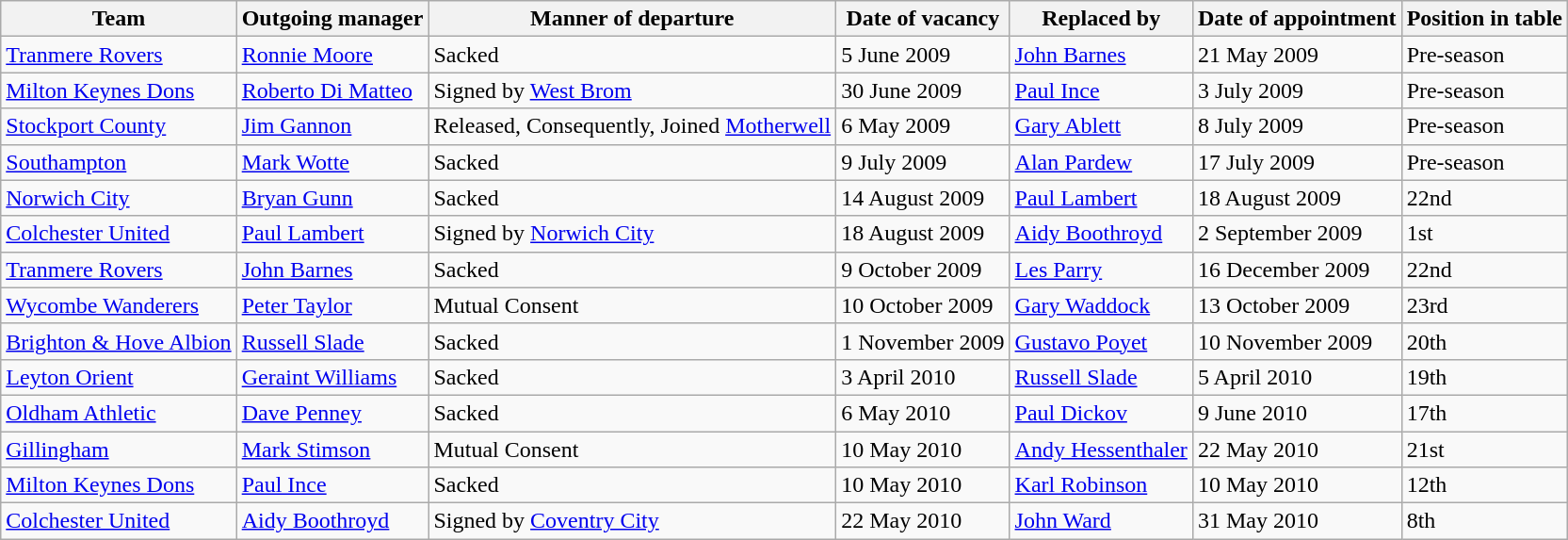<table class="wikitable">
<tr>
<th>Team</th>
<th>Outgoing manager</th>
<th>Manner of departure</th>
<th>Date of vacancy</th>
<th>Replaced by</th>
<th>Date of appointment</th>
<th>Position in table</th>
</tr>
<tr>
<td><a href='#'>Tranmere Rovers</a></td>
<td><a href='#'>Ronnie Moore</a></td>
<td>Sacked</td>
<td>5 June 2009</td>
<td><a href='#'>John Barnes</a></td>
<td>21 May 2009</td>
<td>Pre-season</td>
</tr>
<tr>
<td><a href='#'>Milton Keynes Dons</a></td>
<td><a href='#'>Roberto Di Matteo</a></td>
<td>Signed by <a href='#'>West Brom</a></td>
<td>30 June 2009</td>
<td><a href='#'>Paul Ince</a></td>
<td>3 July 2009</td>
<td>Pre-season</td>
</tr>
<tr>
<td><a href='#'>Stockport County</a></td>
<td><a href='#'>Jim Gannon</a></td>
<td>Released, Consequently, Joined <a href='#'>Motherwell</a></td>
<td>6 May 2009</td>
<td><a href='#'>Gary Ablett</a></td>
<td>8 July 2009</td>
<td>Pre-season</td>
</tr>
<tr>
<td><a href='#'>Southampton</a></td>
<td><a href='#'>Mark Wotte</a></td>
<td>Sacked</td>
<td>9 July 2009</td>
<td><a href='#'>Alan Pardew</a></td>
<td>17 July 2009</td>
<td>Pre-season</td>
</tr>
<tr>
<td><a href='#'>Norwich City</a></td>
<td><a href='#'>Bryan Gunn</a></td>
<td>Sacked</td>
<td>14 August 2009</td>
<td><a href='#'>Paul Lambert</a></td>
<td>18 August 2009</td>
<td>22nd</td>
</tr>
<tr>
<td><a href='#'>Colchester United</a></td>
<td><a href='#'>Paul Lambert</a></td>
<td>Signed by <a href='#'>Norwich City</a></td>
<td>18 August 2009</td>
<td><a href='#'>Aidy Boothroyd</a></td>
<td>2 September 2009</td>
<td>1st</td>
</tr>
<tr>
<td><a href='#'>Tranmere Rovers</a></td>
<td><a href='#'>John Barnes</a></td>
<td>Sacked</td>
<td>9 October 2009</td>
<td><a href='#'>Les Parry</a></td>
<td>16 December 2009</td>
<td>22nd</td>
</tr>
<tr>
<td><a href='#'>Wycombe Wanderers</a></td>
<td><a href='#'>Peter Taylor</a></td>
<td>Mutual Consent</td>
<td>10 October 2009</td>
<td><a href='#'>Gary Waddock</a></td>
<td>13 October 2009</td>
<td>23rd</td>
</tr>
<tr>
<td><a href='#'>Brighton & Hove Albion</a></td>
<td><a href='#'>Russell Slade</a></td>
<td>Sacked</td>
<td>1 November 2009</td>
<td><a href='#'>Gustavo Poyet</a></td>
<td>10 November 2009</td>
<td>20th</td>
</tr>
<tr>
<td><a href='#'>Leyton Orient</a></td>
<td><a href='#'>Geraint Williams</a></td>
<td>Sacked</td>
<td>3 April 2010</td>
<td><a href='#'>Russell Slade</a></td>
<td>5 April 2010</td>
<td>19th</td>
</tr>
<tr>
<td><a href='#'>Oldham Athletic</a></td>
<td><a href='#'>Dave Penney</a></td>
<td>Sacked</td>
<td>6 May 2010</td>
<td><a href='#'>Paul Dickov</a></td>
<td>9 June 2010</td>
<td>17th</td>
</tr>
<tr>
<td><a href='#'>Gillingham</a></td>
<td><a href='#'>Mark Stimson</a></td>
<td>Mutual Consent</td>
<td>10 May 2010</td>
<td><a href='#'>Andy Hessenthaler</a></td>
<td>22 May 2010</td>
<td>21st</td>
</tr>
<tr>
<td><a href='#'>Milton Keynes Dons</a></td>
<td><a href='#'>Paul Ince</a></td>
<td>Sacked</td>
<td>10 May 2010</td>
<td><a href='#'>Karl Robinson</a></td>
<td>10 May 2010</td>
<td>12th</td>
</tr>
<tr>
<td><a href='#'>Colchester United</a></td>
<td><a href='#'>Aidy Boothroyd</a></td>
<td>Signed by <a href='#'>Coventry City</a></td>
<td>22 May 2010</td>
<td><a href='#'>John Ward</a></td>
<td>31 May 2010</td>
<td>8th</td>
</tr>
</table>
